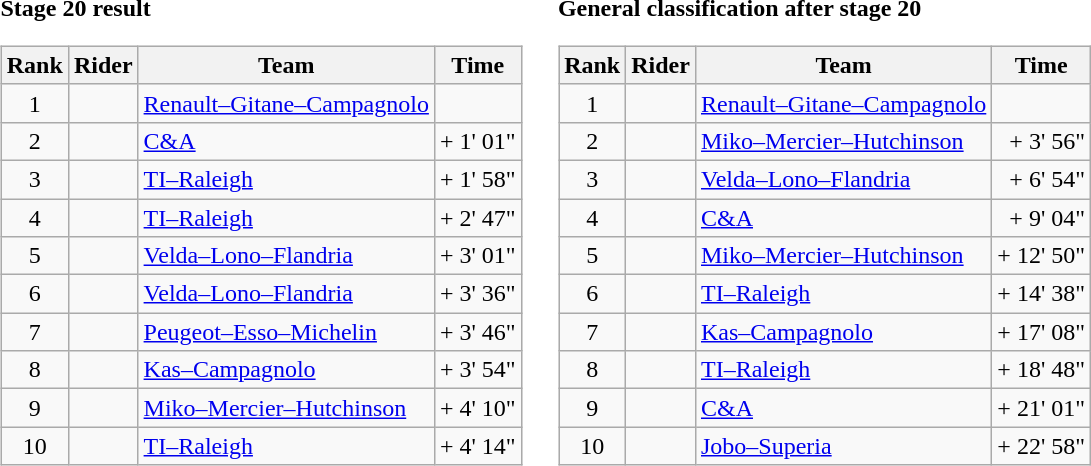<table>
<tr>
<td><strong>Stage 20 result</strong><br><table class="wikitable">
<tr>
<th scope="col">Rank</th>
<th scope="col">Rider</th>
<th scope="col">Team</th>
<th scope="col">Time</th>
</tr>
<tr>
<td style="text-align:center;">1</td>
<td></td>
<td><a href='#'>Renault–Gitane–Campagnolo</a></td>
<td style="text-align:right;"></td>
</tr>
<tr>
<td style="text-align:center;">2</td>
<td></td>
<td><a href='#'>C&A</a></td>
<td style="text-align:right;">+ 1' 01"</td>
</tr>
<tr>
<td style="text-align:center;">3</td>
<td></td>
<td><a href='#'>TI–Raleigh</a></td>
<td style="text-align:right;">+ 1' 58"</td>
</tr>
<tr>
<td style="text-align:center;">4</td>
<td></td>
<td><a href='#'>TI–Raleigh</a></td>
<td style="text-align:right;">+ 2' 47"</td>
</tr>
<tr>
<td style="text-align:center;">5</td>
<td></td>
<td><a href='#'>Velda–Lono–Flandria</a></td>
<td style="text-align:right;">+ 3' 01"</td>
</tr>
<tr>
<td style="text-align:center;">6</td>
<td></td>
<td><a href='#'>Velda–Lono–Flandria</a></td>
<td style="text-align:right;">+ 3' 36"</td>
</tr>
<tr>
<td style="text-align:center;">7</td>
<td></td>
<td><a href='#'>Peugeot–Esso–Michelin</a></td>
<td style="text-align:right;">+ 3' 46"</td>
</tr>
<tr>
<td style="text-align:center;">8</td>
<td></td>
<td><a href='#'>Kas–Campagnolo</a></td>
<td style="text-align:right;">+ 3' 54"</td>
</tr>
<tr>
<td style="text-align:center;">9</td>
<td></td>
<td><a href='#'>Miko–Mercier–Hutchinson</a></td>
<td style="text-align:right;">+ 4' 10"</td>
</tr>
<tr>
<td style="text-align:center;">10</td>
<td></td>
<td><a href='#'>TI–Raleigh</a></td>
<td style="text-align:right;">+ 4' 14"</td>
</tr>
</table>
</td>
<td></td>
<td><strong>General classification after stage 20</strong><br><table class="wikitable">
<tr>
<th scope="col">Rank</th>
<th scope="col">Rider</th>
<th scope="col">Team</th>
<th scope="col">Time</th>
</tr>
<tr>
<td style="text-align:center;">1</td>
<td> </td>
<td><a href='#'>Renault–Gitane–Campagnolo</a></td>
<td style="text-align:right;"></td>
</tr>
<tr>
<td style="text-align:center;">2</td>
<td></td>
<td><a href='#'>Miko–Mercier–Hutchinson</a></td>
<td style="text-align:right;">+ 3' 56"</td>
</tr>
<tr>
<td style="text-align:center;">3</td>
<td></td>
<td><a href='#'>Velda–Lono–Flandria</a></td>
<td style="text-align:right;">+ 6' 54"</td>
</tr>
<tr>
<td style="text-align:center;">4</td>
<td></td>
<td><a href='#'>C&A</a></td>
<td style="text-align:right;">+ 9' 04"</td>
</tr>
<tr>
<td style="text-align:center;">5</td>
<td></td>
<td><a href='#'>Miko–Mercier–Hutchinson</a></td>
<td style="text-align:right;">+ 12' 50"</td>
</tr>
<tr>
<td style="text-align:center;">6</td>
<td></td>
<td><a href='#'>TI–Raleigh</a></td>
<td style="text-align:right;">+ 14' 38"</td>
</tr>
<tr>
<td style="text-align:center;">7</td>
<td></td>
<td><a href='#'>Kas–Campagnolo</a></td>
<td style="text-align:right;">+ 17' 08"</td>
</tr>
<tr>
<td style="text-align:center;">8</td>
<td></td>
<td><a href='#'>TI–Raleigh</a></td>
<td style="text-align:right;">+ 18' 48"</td>
</tr>
<tr>
<td style="text-align:center;">9</td>
<td></td>
<td><a href='#'>C&A</a></td>
<td style="text-align:right;">+ 21' 01"</td>
</tr>
<tr>
<td style="text-align:center;">10</td>
<td></td>
<td><a href='#'>Jobo–Superia</a></td>
<td style="text-align:right;">+ 22' 58"</td>
</tr>
</table>
</td>
</tr>
</table>
